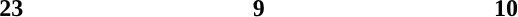<table style="width:43%; text-align:center;">
<tr>
<td style="background:"><strong>23</strong></td>
<td style="background:"><strong>9</strong></td>
<td style="background:"><strong>10</strong></td>
</tr>
<tr>
<td><span></span></td>
<td><span></span></td>
<td><span></span></td>
</tr>
</table>
